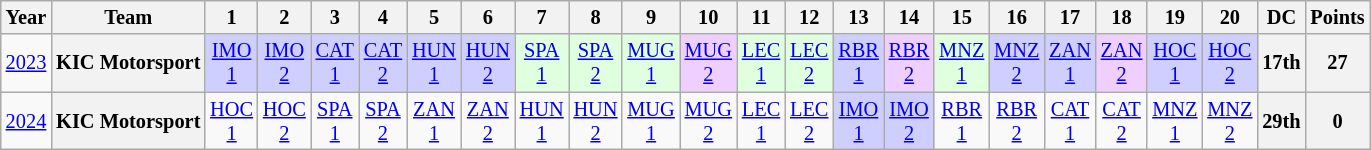<table class="wikitable" style="text-align:center; font-size:85%;">
<tr>
<th>Year</th>
<th>Team</th>
<th>1</th>
<th>2</th>
<th>3</th>
<th>4</th>
<th>5</th>
<th>6</th>
<th>7</th>
<th>8</th>
<th>9</th>
<th>10</th>
<th>11</th>
<th>12</th>
<th>13</th>
<th>14</th>
<th>15</th>
<th>16</th>
<th>17</th>
<th>18</th>
<th>19</th>
<th>20</th>
<th>DC</th>
<th>Points</th>
</tr>
<tr>
<td><a href='#'>2023</a></td>
<th nowrap>KIC Motorsport</th>
<td style="background:#CFCFFF;"><a href='#'>IMO<br>1</a><br></td>
<td style="background:#CFCFFF;"><a href='#'>IMO<br>2</a><br></td>
<td style="background:#CFCFFF;"><a href='#'>CAT<br>1</a><br></td>
<td style="background:#CFCFFF;"><a href='#'>CAT<br>2</a><br></td>
<td style="background:#CFCFFF;"><a href='#'>HUN<br>1</a><br></td>
<td style="background:#CFCFFF;"><a href='#'>HUN<br>2</a><br></td>
<td style="background:#DFFFDF;"><a href='#'>SPA<br>1</a><br></td>
<td style="background:#DFFFDF;"><a href='#'>SPA<br>2</a><br></td>
<td style="background:#DFFFDF;"><a href='#'>MUG<br>1</a><br></td>
<td style="background:#EFCFFF;"><a href='#'>MUG<br>2</a><br></td>
<td style="background:#DFFFDF;"><a href='#'>LEC<br>1</a><br></td>
<td style="background:#DFFFDF;"><a href='#'>LEC<br>2</a><br></td>
<td style="background:#CFCFFF;"><a href='#'>RBR<br>1</a><br></td>
<td style="background:#EFCFFF;"><a href='#'>RBR<br>2</a><br></td>
<td style="background:#DFFFDF;"><a href='#'>MNZ<br>1</a><br></td>
<td style="background:#CFCFFF;"><a href='#'>MNZ<br>2</a><br></td>
<td style="background:#CFCFFF;"><a href='#'>ZAN<br>1</a><br></td>
<td style="background:#EFCFFF;"><a href='#'>ZAN<br>2</a><br></td>
<td style="background:#CFCFFF;"><a href='#'>HOC<br>1</a><br></td>
<td style="background:#CFCFFF;"><a href='#'>HOC<br>2</a><br></td>
<th>17th</th>
<th>27</th>
</tr>
<tr>
<td><a href='#'>2024</a></td>
<th>KIC Motorsport</th>
<td><a href='#'>HOC<br>1</a></td>
<td><a href='#'>HOC<br>2</a></td>
<td><a href='#'>SPA<br>1</a></td>
<td><a href='#'>SPA<br>2</a></td>
<td><a href='#'>ZAN<br>1</a></td>
<td><a href='#'>ZAN<br>2</a></td>
<td><a href='#'>HUN<br>1</a></td>
<td><a href='#'>HUN<br>2</a></td>
<td><a href='#'>MUG<br>1</a></td>
<td><a href='#'>MUG<br>2</a></td>
<td><a href='#'>LEC<br>1</a></td>
<td><a href='#'>LEC<br>2</a></td>
<td style="background:#CFCFFF;"><a href='#'>IMO<br>1</a><br></td>
<td style="background:#CFCFFF;"><a href='#'>IMO<br>2</a><br></td>
<td><a href='#'>RBR<br>1</a></td>
<td><a href='#'>RBR<br>2</a></td>
<td><a href='#'>CAT<br>1</a></td>
<td><a href='#'>CAT<br>2</a></td>
<td><a href='#'>MNZ<br>1</a></td>
<td><a href='#'>MNZ<br>2</a></td>
<th>29th</th>
<th>0</th>
</tr>
</table>
